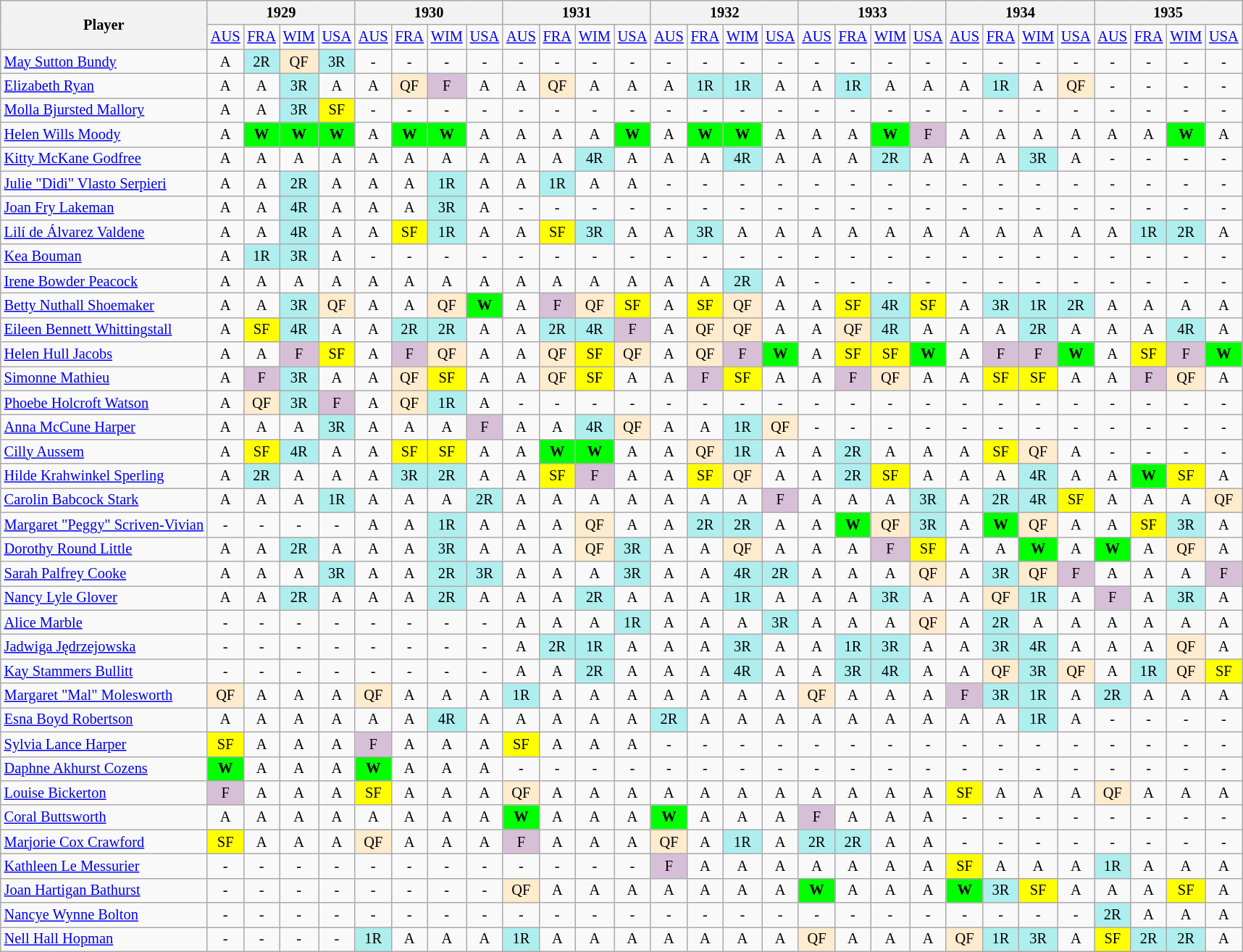<table class="wikitable" style="font-size:85%;">
<tr>
<th rowspan="2">Player</th>
<th colspan="4">1929</th>
<th colspan="4">1930</th>
<th colspan="4">1931</th>
<th colspan="4">1932</th>
<th colspan="4">1933</th>
<th colspan="4">1934</th>
<th colspan="4">1935</th>
</tr>
<tr>
<td><a href='#'>AUS</a></td>
<td><a href='#'>FRA</a></td>
<td><a href='#'>WIM</a></td>
<td><a href='#'>USA</a></td>
<td><a href='#'>AUS</a></td>
<td><a href='#'>FRA</a></td>
<td><a href='#'>WIM</a></td>
<td><a href='#'>USA</a></td>
<td><a href='#'>AUS</a></td>
<td><a href='#'>FRA</a></td>
<td><a href='#'>WIM</a></td>
<td><a href='#'>USA</a></td>
<td><a href='#'>AUS</a></td>
<td><a href='#'>FRA</a></td>
<td><a href='#'>WIM</a></td>
<td><a href='#'>USA</a></td>
<td><a href='#'>AUS</a></td>
<td><a href='#'>FRA</a></td>
<td><a href='#'>WIM</a></td>
<td><a href='#'>USA</a></td>
<td><a href='#'>AUS</a></td>
<td><a href='#'>FRA</a></td>
<td><a href='#'>WIM</a></td>
<td><a href='#'>USA</a></td>
<td><a href='#'>AUS</a></td>
<td><a href='#'>FRA</a></td>
<td><a href='#'>WIM</a></td>
<td><a href='#'>USA</a></td>
</tr>
<tr align="center">
<td align="left"> <a href='#'>May Sutton Bundy</a></td>
<td>A</td>
<td style="background:#afeeee;">2R</td>
<td style="background:#ffebcd;">QF</td>
<td style="background:#afeeee;">3R</td>
<td>-</td>
<td>-</td>
<td>-</td>
<td>-</td>
<td>-</td>
<td>-</td>
<td>-</td>
<td>-</td>
<td>-</td>
<td>-</td>
<td>-</td>
<td>-</td>
<td>-</td>
<td>-</td>
<td>-</td>
<td>-</td>
<td>-</td>
<td>-</td>
<td>-</td>
<td>-</td>
<td>-</td>
<td>-</td>
<td>-</td>
<td>-</td>
</tr>
<tr align="center">
<td align="left"> <a href='#'>Elizabeth Ryan</a></td>
<td>A</td>
<td>A</td>
<td style="background:#afeeee;">3R</td>
<td>A</td>
<td>A</td>
<td style="background:#ffebcd;">QF</td>
<td style="background:#D8BFD8;">F</td>
<td>A</td>
<td>A</td>
<td style="background:#ffebcd;">QF</td>
<td>A</td>
<td>A</td>
<td>A</td>
<td style="background:#afeeee;">1R</td>
<td style="background:#afeeee;">1R</td>
<td>A</td>
<td>A</td>
<td style="background:#afeeee;">1R</td>
<td>A</td>
<td>A</td>
<td>A</td>
<td style="background:#afeeee;">1R</td>
<td>A</td>
<td style="background:#ffebcd;">QF</td>
<td>-</td>
<td>-</td>
<td>-</td>
<td>-</td>
</tr>
<tr align="center">
<td align="left"> <a href='#'>Molla Bjursted Mallory</a></td>
<td>A</td>
<td>A</td>
<td style="background:#afeeee;">3R</td>
<td style="background:yellow;">SF</td>
<td>-</td>
<td>-</td>
<td>-</td>
<td>-</td>
<td>-</td>
<td>-</td>
<td>-</td>
<td>-</td>
<td>-</td>
<td>-</td>
<td>-</td>
<td>-</td>
<td>-</td>
<td>-</td>
<td>-</td>
<td>-</td>
<td>-</td>
<td>-</td>
<td>-</td>
<td>-</td>
<td>-</td>
<td>-</td>
<td>-</td>
<td>-</td>
</tr>
<tr align="center">
<td align="left"> <a href='#'>Helen Wills Moody</a></td>
<td>A</td>
<td style="background:#00ff00;"><strong>W</strong></td>
<td style="background:#00ff00;"><strong>W</strong></td>
<td style="background:#00ff00;"><strong>W</strong></td>
<td>A</td>
<td style="background:#00ff00;"><strong>W</strong></td>
<td style="background:#00ff00;"><strong>W</strong></td>
<td>A</td>
<td>A</td>
<td>A</td>
<td>A</td>
<td style="background:#00ff00;"><strong>W</strong></td>
<td>A</td>
<td style="background:#00ff00;"><strong>W</strong></td>
<td style="background:#00ff00;"><strong>W</strong></td>
<td>A</td>
<td>A</td>
<td>A</td>
<td style="background:#00ff00;"><strong>W</strong></td>
<td style="background:#D8BFD8;">F</td>
<td>A</td>
<td>A</td>
<td>A</td>
<td>A</td>
<td>A</td>
<td>A</td>
<td style="background:#00ff00;"><strong>W</strong></td>
<td>A</td>
</tr>
<tr align="center">
<td align="left"> <a href='#'>Kitty McKane Godfree</a></td>
<td>A</td>
<td>A</td>
<td>A</td>
<td>A</td>
<td>A</td>
<td>A</td>
<td>A</td>
<td>A</td>
<td>A</td>
<td>A</td>
<td style="background:#afeeee;">4R</td>
<td>A</td>
<td>A</td>
<td>A</td>
<td style="background:#afeeee;">4R</td>
<td>A</td>
<td>A</td>
<td>A</td>
<td style="background:#afeeee;">2R</td>
<td>A</td>
<td>A</td>
<td>A</td>
<td style="background:#afeeee;">3R</td>
<td>A</td>
<td>-</td>
<td>-</td>
<td>-</td>
<td>-</td>
</tr>
<tr align="center">
<td align="left"> <a href='#'>Julie "Didi" Vlasto Serpieri</a></td>
<td>A</td>
<td>A</td>
<td style="background:#afeeee;">2R</td>
<td>A</td>
<td>A</td>
<td>A</td>
<td style="background:#afeeee;">1R</td>
<td>A</td>
<td>A</td>
<td style="background:#afeeee;">1R</td>
<td>A</td>
<td>A</td>
<td>-</td>
<td>-</td>
<td>-</td>
<td>-</td>
<td>-</td>
<td>-</td>
<td>-</td>
<td>-</td>
<td>-</td>
<td>-</td>
<td>-</td>
<td>-</td>
<td>-</td>
<td>-</td>
<td>-</td>
<td>-</td>
</tr>
<tr align="center">
<td align="left"> <a href='#'>Joan Fry Lakeman</a></td>
<td>A</td>
<td>A</td>
<td style="background:#afeeee;">4R</td>
<td>A</td>
<td>A</td>
<td>A</td>
<td style="background:#afeeee;">3R</td>
<td>A</td>
<td>-</td>
<td>-</td>
<td>-</td>
<td>-</td>
<td>-</td>
<td>-</td>
<td>-</td>
<td>-</td>
<td>-</td>
<td>-</td>
<td>-</td>
<td>-</td>
<td>-</td>
<td>-</td>
<td>-</td>
<td>-</td>
<td>-</td>
<td>-</td>
<td>-</td>
<td>-</td>
</tr>
<tr align="center">
<td align="left"> <a href='#'>Lilí de Álvarez Valdene</a></td>
<td>A</td>
<td>A</td>
<td style="background:#afeeee;">4R</td>
<td>A</td>
<td>A</td>
<td style="background:yellow;">SF</td>
<td style="background:#afeeee;">1R</td>
<td>A</td>
<td>A</td>
<td style="background:yellow;">SF</td>
<td style="background:#afeeee;">3R</td>
<td>A</td>
<td>A</td>
<td style="background:#afeeee;">3R</td>
<td>A</td>
<td>A</td>
<td>A</td>
<td>A</td>
<td>A</td>
<td>A</td>
<td>A</td>
<td>A</td>
<td>A</td>
<td>A</td>
<td>A</td>
<td style="background:#afeeee;">1R</td>
<td style="background:#afeeee;">2R</td>
<td>A</td>
</tr>
<tr align="center">
<td align="left"> <a href='#'>Kea Bouman</a></td>
<td>A</td>
<td style="background:#afeeee;">1R</td>
<td style="background:#afeeee;">3R</td>
<td>A</td>
<td>-</td>
<td>-</td>
<td>-</td>
<td>-</td>
<td>-</td>
<td>-</td>
<td>-</td>
<td>-</td>
<td>-</td>
<td>-</td>
<td>-</td>
<td>-</td>
<td>-</td>
<td>-</td>
<td>-</td>
<td>-</td>
<td>-</td>
<td>-</td>
<td>-</td>
<td>-</td>
<td>-</td>
<td>-</td>
<td>-</td>
<td>-</td>
</tr>
<tr align="center">
<td align="left"> <a href='#'>Irene Bowder Peacock</a></td>
<td>A</td>
<td>A</td>
<td>A</td>
<td>A</td>
<td>A</td>
<td>A</td>
<td>A</td>
<td>A</td>
<td>A</td>
<td>A</td>
<td>A</td>
<td>A</td>
<td>A</td>
<td>A</td>
<td style="background:#afeeee;">2R</td>
<td>A</td>
<td>-</td>
<td>-</td>
<td>-</td>
<td>-</td>
<td>-</td>
<td>-</td>
<td>-</td>
<td>-</td>
<td>-</td>
<td>-</td>
<td>-</td>
<td>-</td>
</tr>
<tr align="center">
<td align="left"> <a href='#'>Betty Nuthall Shoemaker</a></td>
<td>A</td>
<td>A</td>
<td style="background:#afeeee;">3R</td>
<td style="background:#ffebcd;">QF</td>
<td>A</td>
<td>A</td>
<td style="background:#ffebcd;">QF</td>
<td style="background:#00ff00;"><strong>W</strong></td>
<td>A</td>
<td style="background:#D8BFD8;">F</td>
<td style="background:#ffebcd;">QF</td>
<td style="background:yellow;">SF</td>
<td>A</td>
<td style="background:yellow;">SF</td>
<td style="background:#ffebcd;">QF</td>
<td>A</td>
<td>A</td>
<td style="background:yellow;">SF</td>
<td style="background:#afeeee;">4R</td>
<td style="background:yellow;">SF</td>
<td>A</td>
<td style="background:#afeeee;">3R</td>
<td style="background:#afeeee;">1R</td>
<td style="background:#afeeee;">2R</td>
<td>A</td>
<td>A</td>
<td>A</td>
<td>A</td>
</tr>
<tr align="center">
<td align="left"> <a href='#'>Eileen Bennett Whittingstall</a></td>
<td>A</td>
<td style="background:yellow;">SF</td>
<td style="background:#afeeee;">4R</td>
<td>A</td>
<td>A</td>
<td style="background:#afeeee;">2R</td>
<td style="background:#afeeee;">2R</td>
<td>A</td>
<td>A</td>
<td style="background:#afeeee;">2R</td>
<td style="background:#afeeee;">4R</td>
<td style="background:#D8BFD8;">F</td>
<td>A</td>
<td style="background:#ffebcd;">QF</td>
<td style="background:#ffebcd;">QF</td>
<td>A</td>
<td>A</td>
<td style="background:#ffebcd;">QF</td>
<td style="background:#afeeee;">4R</td>
<td>A</td>
<td>A</td>
<td>A</td>
<td style="background:#afeeee;">2R</td>
<td>A</td>
<td>A</td>
<td>A</td>
<td style="background:#afeeee;">4R</td>
<td>A</td>
</tr>
<tr align="center">
<td align="left"> <a href='#'>Helen Hull Jacobs</a></td>
<td>A</td>
<td>A</td>
<td style="background:#D8BFD8;">F</td>
<td style="background:yellow;">SF</td>
<td>A</td>
<td style="background:#D8BFD8;">F</td>
<td style="background:#ffebcd;">QF</td>
<td>A</td>
<td>A</td>
<td style="background:#ffebcd;">QF</td>
<td style="background:yellow;">SF</td>
<td style="background:#ffebcd;">QF</td>
<td>A</td>
<td style="background:#ffebcd;">QF</td>
<td style="background:#D8BFD8;">F</td>
<td style="background:#00ff00;"><strong>W</strong></td>
<td>A</td>
<td style="background:yellow;">SF</td>
<td style="background:yellow;">SF</td>
<td style="background:#00ff00;"><strong>W</strong></td>
<td>A</td>
<td style="background:#D8BFD8;">F</td>
<td style="background:#D8BFD8;">F</td>
<td style="background:#00ff00;"><strong>W</strong></td>
<td>A</td>
<td style="background:yellow;">SF</td>
<td style="background:#D8BFD8;">F</td>
<td style="background:#00ff00;"><strong>W</strong></td>
</tr>
<tr align="center">
<td align="left"> <a href='#'>Simonne Mathieu</a></td>
<td>A</td>
<td style="background:#D8BFD8;">F</td>
<td style="background:#afeeee;">3R</td>
<td>A</td>
<td>A</td>
<td style="background:#ffebcd;">QF</td>
<td style="background:yellow;">SF</td>
<td>A</td>
<td>A</td>
<td style="background:#ffebcd;">QF</td>
<td style="background:yellow;">SF</td>
<td>A</td>
<td>A</td>
<td style="background:#D8BFD8;">F</td>
<td style="background:yellow;">SF</td>
<td>A</td>
<td>A</td>
<td style="background:#D8BFD8;">F</td>
<td style="background:#ffebcd;">QF</td>
<td>A</td>
<td>A</td>
<td style="background:yellow;">SF</td>
<td style="background:yellow;">SF</td>
<td>A</td>
<td>A</td>
<td style="background:#D8BFD8;">F</td>
<td style="background:#ffebcd;">QF</td>
<td>A</td>
</tr>
<tr align="center">
<td align="left"> <a href='#'>Phoebe Holcroft Watson</a></td>
<td>A</td>
<td style="background:#ffebcd;">QF</td>
<td style="background:#afeeee;">3R</td>
<td style="background:#D8BFD8;">F</td>
<td>A</td>
<td style="background:#ffebcd;">QF</td>
<td style="background:#afeeee;">1R</td>
<td>A</td>
<td>-</td>
<td>-</td>
<td>-</td>
<td>-</td>
<td>-</td>
<td>-</td>
<td>-</td>
<td>-</td>
<td>-</td>
<td>-</td>
<td>-</td>
<td>-</td>
<td>-</td>
<td>-</td>
<td>-</td>
<td>-</td>
<td>-</td>
<td>-</td>
<td>-</td>
<td>-</td>
</tr>
<tr align="center">
<td align="left"> <a href='#'>Anna McCune Harper</a></td>
<td>A</td>
<td>A</td>
<td>A</td>
<td style="background:#afeeee;">3R</td>
<td>A</td>
<td>A</td>
<td>A</td>
<td style="background:#D8BFD8;">F</td>
<td>A</td>
<td>A</td>
<td style="background:#afeeee;">4R</td>
<td style="background:#ffebcd;">QF</td>
<td>A</td>
<td>A</td>
<td style="background:#afeeee;">1R</td>
<td style="background:#ffebcd;">QF</td>
<td>-</td>
<td>-</td>
<td>-</td>
<td>-</td>
<td>-</td>
<td>-</td>
<td>-</td>
<td>-</td>
<td>-</td>
<td>-</td>
<td>-</td>
<td>-</td>
</tr>
<tr align="center">
<td align="left"> <a href='#'>Cilly Aussem</a></td>
<td>A</td>
<td style="background:yellow;">SF</td>
<td style="background:#afeeee;">4R</td>
<td>A</td>
<td>A</td>
<td style="background:yellow;">SF</td>
<td style="background:yellow;">SF</td>
<td>A</td>
<td>A</td>
<td style="background:#00ff00;"><strong>W</strong></td>
<td style="background:#00ff00;"><strong>W</strong></td>
<td>A</td>
<td>A</td>
<td style="background:#ffebcd;">QF</td>
<td style="background:#afeeee;">1R</td>
<td>A</td>
<td>A</td>
<td style="background:#afeeee;">2R</td>
<td>A</td>
<td>A</td>
<td>A</td>
<td style="background:yellow;">SF</td>
<td style="background:#ffebcd;">QF</td>
<td>A</td>
<td>-</td>
<td>-</td>
<td>-</td>
<td>-</td>
</tr>
<tr align="center">
<td align="left"> <a href='#'>Hilde Krahwinkel Sperling</a></td>
<td>A</td>
<td style="background:#afeeee;">2R</td>
<td>A</td>
<td>A</td>
<td>A</td>
<td style="background:#afeeee;">3R</td>
<td style="background:#afeeee;">2R</td>
<td>A</td>
<td>A</td>
<td style="background:yellow;">SF</td>
<td style="background:#D8BFD8;">F</td>
<td>A</td>
<td>A</td>
<td style="background:yellow;">SF</td>
<td style="background:#ffebcd;">QF</td>
<td>A</td>
<td>A</td>
<td style="background:#afeeee;">2R</td>
<td style="background:yellow;">SF</td>
<td>A</td>
<td>A</td>
<td>A</td>
<td style="background:#afeeee;">4R</td>
<td>A</td>
<td>A</td>
<td style="background:#00ff00;"><strong>W</strong></td>
<td style="background:yellow;">SF</td>
<td>A</td>
</tr>
<tr align="center">
<td align="left"> <a href='#'>Carolin Babcock Stark</a></td>
<td>A</td>
<td>A</td>
<td>A</td>
<td style="background:#afeeee;">1R</td>
<td>A</td>
<td>A</td>
<td>A</td>
<td style="background:#afeeee;">2R</td>
<td>A</td>
<td>A</td>
<td>A</td>
<td>A</td>
<td>A</td>
<td>A</td>
<td>A</td>
<td style="background:#D8BFD8;">F</td>
<td>A</td>
<td>A</td>
<td>A</td>
<td style="background:#afeeee;">3R</td>
<td>A</td>
<td style="background:#afeeee;">2R</td>
<td style="background:#afeeee;">4R</td>
<td style="background:yellow;">SF</td>
<td>A</td>
<td>A</td>
<td>A</td>
<td style="background:#ffebcd;">QF</td>
</tr>
<tr align="center">
<td align="left"> <a href='#'>Margaret "Peggy" Scriven-Vivian</a></td>
<td>-</td>
<td>-</td>
<td>-</td>
<td>-</td>
<td>A</td>
<td>A</td>
<td style="background:#afeeee;">1R</td>
<td>A</td>
<td>A</td>
<td>A</td>
<td style="background:#ffebcd;">QF</td>
<td>A</td>
<td>A</td>
<td style="background:#afeeee;">2R</td>
<td style="background:#afeeee;">2R</td>
<td>A</td>
<td>A</td>
<td style="background:#00ff00;"><strong>W</strong></td>
<td style="background:#ffebcd;">QF</td>
<td style="background:#afeeee;">3R</td>
<td>A</td>
<td style="background:#00ff00;"><strong>W</strong></td>
<td style="background:#ffebcd;">QF</td>
<td>A</td>
<td>A</td>
<td style="background:yellow;">SF</td>
<td style="background:#afeeee;">3R</td>
<td>A</td>
</tr>
<tr align="center">
<td align="left"> <a href='#'>Dorothy Round Little</a></td>
<td>A</td>
<td>A</td>
<td style="background:#afeeee;">2R</td>
<td>A</td>
<td>A</td>
<td>A</td>
<td style="background:#afeeee;">3R</td>
<td>A</td>
<td>A</td>
<td>A</td>
<td style="background:#ffebcd;">QF</td>
<td style="background:#afeeee;">3R</td>
<td>A</td>
<td>A</td>
<td style="background:#ffebcd;">QF</td>
<td>A</td>
<td>A</td>
<td>A</td>
<td style="background:#D8BFD8;">F</td>
<td style="background:yellow;">SF</td>
<td>A</td>
<td>A</td>
<td style="background:#00ff00;"><strong>W</strong></td>
<td>A</td>
<td style="background:#00ff00;"><strong>W</strong></td>
<td>A</td>
<td style="background:#ffebcd;">QF</td>
<td>A</td>
</tr>
<tr align="center">
<td align="left"> <a href='#'>Sarah Palfrey Cooke</a></td>
<td>A</td>
<td>A</td>
<td>A</td>
<td style="background:#afeeee;">3R</td>
<td>A</td>
<td>A</td>
<td style="background:#afeeee;">2R</td>
<td style="background:#afeeee;">3R</td>
<td>A</td>
<td>A</td>
<td>A</td>
<td style="background:#afeeee;">3R</td>
<td>A</td>
<td>A</td>
<td style="background:#afeeee;">4R</td>
<td style="background:#afeeee;">2R</td>
<td>A</td>
<td>A</td>
<td>A</td>
<td style="background:#ffebcd;">QF</td>
<td>A</td>
<td style="background:#afeeee;">3R</td>
<td style="background:#ffebcd;">QF</td>
<td style="background:#D8BFD8;">F</td>
<td>A</td>
<td>A</td>
<td>A</td>
<td style="background:#D8BFD8;">F</td>
</tr>
<tr align="center">
<td align="left"> <a href='#'>Nancy Lyle Glover</a></td>
<td>A</td>
<td>A</td>
<td style="background:#afeeee;">2R</td>
<td>A</td>
<td>A</td>
<td>A</td>
<td style="background:#afeeee;">2R</td>
<td>A</td>
<td>A</td>
<td>A</td>
<td style="background:#afeeee;">2R</td>
<td>A</td>
<td>A</td>
<td>A</td>
<td style="background:#afeeee;">1R</td>
<td>A</td>
<td>A</td>
<td>A</td>
<td style="background:#afeeee;">3R</td>
<td>A</td>
<td>A</td>
<td style="background:#ffebcd;">QF</td>
<td style="background:#afeeee;">1R</td>
<td>A</td>
<td style="background:#D8BFD8;">F</td>
<td>A</td>
<td style="background:#afeeee;">3R</td>
<td>A</td>
</tr>
<tr align="center">
<td align="left"> <a href='#'>Alice Marble</a></td>
<td>-</td>
<td>-</td>
<td>-</td>
<td>-</td>
<td>-</td>
<td>-</td>
<td>-</td>
<td>-</td>
<td>A</td>
<td>A</td>
<td>A</td>
<td style="background:#afeeee;">1R</td>
<td>A</td>
<td>A</td>
<td>A</td>
<td style="background:#afeeee;">3R</td>
<td>A</td>
<td>A</td>
<td>A</td>
<td style="background:#ffebcd;">QF</td>
<td>A</td>
<td style="background:#afeeee;">2R</td>
<td>A</td>
<td>A</td>
<td>A</td>
<td>A</td>
<td>A</td>
<td>A</td>
</tr>
<tr align="center">
<td align="left"> <a href='#'>Jadwiga Jędrzejowska</a></td>
<td>-</td>
<td>-</td>
<td>-</td>
<td>-</td>
<td>-</td>
<td>-</td>
<td>-</td>
<td>-</td>
<td>A</td>
<td style="background:#afeeee;">2R</td>
<td style="background:#afeeee;">1R</td>
<td>A</td>
<td>A</td>
<td>A</td>
<td style="background:#afeeee;">3R</td>
<td>A</td>
<td>A</td>
<td style="background:#afeeee;">1R</td>
<td style="background:#afeeee;">3R</td>
<td>A</td>
<td>A</td>
<td style="background:#afeeee;">3R</td>
<td style="background:#afeeee;">4R</td>
<td>A</td>
<td>A</td>
<td>A</td>
<td style="background:#ffebcd;">QF</td>
<td>A</td>
</tr>
<tr align="center">
<td align="left"> <a href='#'>Kay Stammers Bullitt</a></td>
<td>-</td>
<td>-</td>
<td>-</td>
<td>-</td>
<td>-</td>
<td>-</td>
<td>-</td>
<td>-</td>
<td>A</td>
<td>A</td>
<td style="background:#afeeee;">2R</td>
<td>A</td>
<td>A</td>
<td>A</td>
<td style="background:#afeeee;">4R</td>
<td>A</td>
<td>A</td>
<td style="background:#afeeee;">3R</td>
<td style="background:#afeeee;">4R</td>
<td>A</td>
<td>A</td>
<td style="background:#ffebcd;">QF</td>
<td style="background:#afeeee;">3R</td>
<td style="background:#ffebcd;">QF</td>
<td>A</td>
<td style="background:#afeeee;">1R</td>
<td style="background:#ffebcd;">QF</td>
<td style="background:yellow;">SF</td>
</tr>
<tr align="center">
<td align="left"> <a href='#'>Margaret "Mal" Molesworth</a></td>
<td style="background:#ffebcd;">QF</td>
<td>A</td>
<td>A</td>
<td>A</td>
<td style="background:#ffebcd;">QF</td>
<td>A</td>
<td>A</td>
<td>A</td>
<td style="background:#afeeee;">1R</td>
<td>A</td>
<td>A</td>
<td>A</td>
<td>A</td>
<td>A</td>
<td>A</td>
<td>A</td>
<td style="background:#ffebcd;">QF</td>
<td>A</td>
<td>A</td>
<td>A</td>
<td style="background:#D8BFD8;">F</td>
<td style="background:#afeeee;">3R</td>
<td style="background:#afeeee;">1R</td>
<td>A</td>
<td style="background:#afeeee;">2R</td>
<td>A</td>
<td>A</td>
<td>A</td>
</tr>
<tr align="center">
<td align="left"> <a href='#'>Esna Boyd Robertson</a></td>
<td>A</td>
<td>A</td>
<td>A</td>
<td>A</td>
<td>A</td>
<td>A</td>
<td style="background:#afeeee;">4R</td>
<td>A</td>
<td>A</td>
<td>A</td>
<td>A</td>
<td>A</td>
<td style="background:#afeeee;">2R</td>
<td>A</td>
<td>A</td>
<td>A</td>
<td>A</td>
<td>A</td>
<td>A</td>
<td>A</td>
<td>A</td>
<td>A</td>
<td style="background:#afeeee;">1R</td>
<td>A</td>
<td>-</td>
<td>-</td>
<td>-</td>
<td>-</td>
</tr>
<tr align="center">
<td align="left"> <a href='#'>Sylvia Lance Harper</a></td>
<td style="background:yellow;">SF</td>
<td>A</td>
<td>A</td>
<td>A</td>
<td style="background:#D8BFD8;">F</td>
<td>A</td>
<td>A</td>
<td>A</td>
<td style="background:yellow;">SF</td>
<td>A</td>
<td>A</td>
<td>A</td>
<td>-</td>
<td>-</td>
<td>-</td>
<td>-</td>
<td>-</td>
<td>-</td>
<td>-</td>
<td>-</td>
<td>-</td>
<td>-</td>
<td>-</td>
<td>-</td>
<td>-</td>
<td>-</td>
<td>-</td>
<td>-</td>
</tr>
<tr align="center">
<td align="left"> <a href='#'>Daphne Akhurst Cozens</a></td>
<td style="background:#00ff00;"><strong>W</strong></td>
<td>A</td>
<td>A</td>
<td>A</td>
<td style="background:#00ff00;"><strong>W</strong></td>
<td>A</td>
<td>A</td>
<td>A</td>
<td>-</td>
<td>-</td>
<td>-</td>
<td>-</td>
<td>-</td>
<td>-</td>
<td>-</td>
<td>-</td>
<td>-</td>
<td>-</td>
<td>-</td>
<td>-</td>
<td>-</td>
<td>-</td>
<td>-</td>
<td>-</td>
<td>-</td>
<td>-</td>
<td>-</td>
<td>-</td>
</tr>
<tr align="center">
<td align="left"> <a href='#'>Louise Bickerton</a></td>
<td style="background:#D8BFD8;">F</td>
<td>A</td>
<td>A</td>
<td>A</td>
<td style="background:yellow;">SF</td>
<td>A</td>
<td>A</td>
<td>A</td>
<td style="background:#ffebcd;">QF</td>
<td>A</td>
<td>A</td>
<td>A</td>
<td>A</td>
<td>A</td>
<td>A</td>
<td>A</td>
<td>A</td>
<td>A</td>
<td>A</td>
<td>A</td>
<td style="background:yellow;">SF</td>
<td>A</td>
<td>A</td>
<td>A</td>
<td style="background:#ffebcd;">QF</td>
<td>A</td>
<td>A</td>
<td>A</td>
</tr>
<tr align="center">
<td align="left"> <a href='#'>Coral Buttsworth</a></td>
<td>A</td>
<td>A</td>
<td>A</td>
<td>A</td>
<td>A</td>
<td>A</td>
<td>A</td>
<td>A</td>
<td style="background:#00ff00;"><strong>W</strong></td>
<td>A</td>
<td>A</td>
<td>A</td>
<td style="background:#00ff00;"><strong>W</strong></td>
<td>A</td>
<td>A</td>
<td>A</td>
<td style="background:#D8BFD8;">F</td>
<td>A</td>
<td>A</td>
<td>A</td>
<td>-</td>
<td>-</td>
<td>-</td>
<td>-</td>
<td>-</td>
<td>-</td>
<td>-</td>
<td>-</td>
</tr>
<tr align="center">
<td align="left"> <a href='#'>Marjorie Cox Crawford</a></td>
<td style="background:yellow;">SF</td>
<td>A</td>
<td>A</td>
<td>A</td>
<td style="background:#ffebcd;">QF</td>
<td>A</td>
<td>A</td>
<td>A</td>
<td style="background:#D8BFD8;">F</td>
<td>A</td>
<td>A</td>
<td>A</td>
<td style="background:#ffebcd;">QF</td>
<td>A</td>
<td style="background:#afeeee;">1R</td>
<td>A</td>
<td style="background:#afeeee;">2R</td>
<td style="background:#afeeee;">2R</td>
<td>A</td>
<td>A</td>
<td>-</td>
<td>-</td>
<td>-</td>
<td>-</td>
<td>-</td>
<td>-</td>
<td>-</td>
<td>-</td>
</tr>
<tr align="center">
<td align="left"> <a href='#'>Kathleen Le Messurier</a></td>
<td>-</td>
<td>-</td>
<td>-</td>
<td>-</td>
<td>-</td>
<td>-</td>
<td>-</td>
<td>-</td>
<td>-</td>
<td>-</td>
<td>-</td>
<td>-</td>
<td style="background:#D8BFD8;">F</td>
<td>A</td>
<td>A</td>
<td>A</td>
<td>A</td>
<td>A</td>
<td>A</td>
<td>A</td>
<td style="background:yellow;">SF</td>
<td>A</td>
<td>A</td>
<td>A</td>
<td style="background:#afeeee;">1R</td>
<td>A</td>
<td>A</td>
<td>A</td>
</tr>
<tr align="center">
<td align="left"> <a href='#'>Joan Hartigan Bathurst</a></td>
<td>-</td>
<td>-</td>
<td>-</td>
<td>-</td>
<td>-</td>
<td>-</td>
<td>-</td>
<td>-</td>
<td style="background:#ffebcd;">QF</td>
<td>A</td>
<td>A</td>
<td>A</td>
<td>A</td>
<td>A</td>
<td>A</td>
<td>A</td>
<td style="background:#00ff00;"><strong>W</strong></td>
<td>A</td>
<td>A</td>
<td>A</td>
<td style="background:#00ff00;"><strong>W</strong></td>
<td style="background:#afeeee;">3R</td>
<td style="background:yellow;">SF</td>
<td>A</td>
<td>A</td>
<td>A</td>
<td style="background:yellow;">SF</td>
<td>A</td>
</tr>
<tr align="center">
<td align="left"> <a href='#'>Nancye Wynne Bolton</a></td>
<td>-</td>
<td>-</td>
<td>-</td>
<td>-</td>
<td>-</td>
<td>-</td>
<td>-</td>
<td>-</td>
<td>-</td>
<td>-</td>
<td>-</td>
<td>-</td>
<td>-</td>
<td>-</td>
<td>-</td>
<td>-</td>
<td>-</td>
<td>-</td>
<td>-</td>
<td>-</td>
<td>-</td>
<td>-</td>
<td>-</td>
<td>-</td>
<td style="background:#afeeee;">2R</td>
<td>A</td>
<td>A</td>
<td>A</td>
</tr>
<tr align="center">
<td align="left"> <a href='#'>Nell Hall Hopman</a></td>
<td>-</td>
<td>-</td>
<td>-</td>
<td>-</td>
<td style="background:#afeeee;">1R</td>
<td>A</td>
<td>A</td>
<td>A</td>
<td style="background:#afeeee;">1R</td>
<td>A</td>
<td>A</td>
<td>A</td>
<td>A</td>
<td>A</td>
<td>A</td>
<td>A</td>
<td style="background:#ffebcd;">QF</td>
<td>A</td>
<td>A</td>
<td>A</td>
<td style="background:#ffebcd;">QF</td>
<td style="background:#afeeee;">1R</td>
<td style="background:#afeeee;">3R</td>
<td>A</td>
<td style="background:yellow;">SF</td>
<td style="background:#afeeee;">2R</td>
<td style="background:#afeeee;">2R</td>
<td>A</td>
</tr>
</table>
